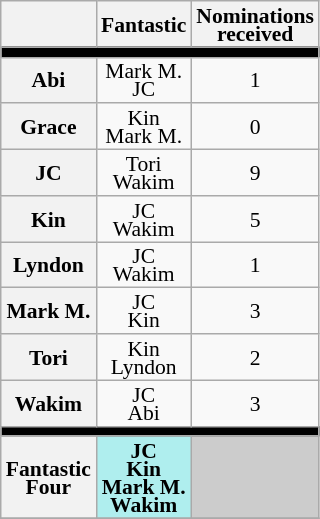<table class="wikitable" style="text-align:center; font-size:90%; line-height:12px;">
<tr>
<th></th>
<th>Fantastic<br></th>
<th>Nominations<br>received</th>
</tr>
<tr>
<th align="center" style="background:#000000;" colspan=3></th>
</tr>
<tr>
<th>Abi</th>
<td>Mark M.<br>JC</td>
<td>1</td>
</tr>
<tr>
<th>Grace</th>
<td>Kin<br>Mark M.</td>
<td>0</td>
</tr>
<tr>
<th>JC</th>
<td>Tori<br>Wakim</td>
<td>9</td>
</tr>
<tr>
<th>Kin</th>
<td>JC<br>Wakim</td>
<td>5</td>
</tr>
<tr>
<th>Lyndon</th>
<td>JC<br>Wakim</td>
<td>1</td>
</tr>
<tr>
<th>Mark M.</th>
<td>JC<br>Kin</td>
<td>3</td>
</tr>
<tr>
<th>Tori</th>
<td>Kin<br>Lyndon</td>
<td>2</td>
</tr>
<tr>
<th>Wakim</th>
<td>JC<br>Abi</td>
<td>3</td>
</tr>
<tr>
<td colspan="3" align="center" style="background:#000000;"></td>
</tr>
<tr>
<th>Fantastic<br>Four</th>
<td style="background-color:#AFEEEE"><strong>JC<br>Kin<br>Mark M.<br>Wakim</strong></td>
<td bgcolor="#CCCCCC"></td>
</tr>
<tr>
</tr>
</table>
